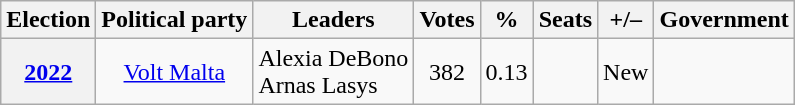<table class="wikitable" style="text-align:right">
<tr>
<th>Election</th>
<th>Political party</th>
<th>Leaders</th>
<th>Votes</th>
<th>%</th>
<th>Seats</th>
<th>+/–</th>
<th>Government</th>
</tr>
<tr>
<th align="center"><a href='#'>2022</a></th>
<td align="center"><a href='#'>Volt Malta</a></td>
<td align="left">Alexia DeBono<br>Arnas Lasys</td>
<td align="center">382</td>
<td align="center">0.13</td>
<td></td>
<td align="center">New</td>
<td></td>
</tr>
</table>
